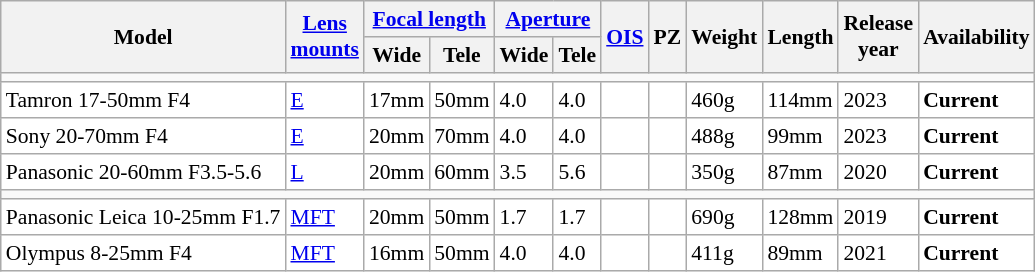<table class="wikitable col3right col4right col5right col6right col9right col10right" style="font-size:90%;white-space:nowrap">
<tr>
<th rowspan=2>Model</th>
<th rowspan=2><a href='#'>Lens<br>mounts</a></th>
<th colspan=2><a href='#'>Focal length</a></th>
<th colspan=2><a href='#'>Aperture</a></th>
<th rowspan=2><a href='#'>OIS</a></th>
<th rowspan=2>PZ</th>
<th rowspan=2>Weight</th>
<th rowspan=2>Length</th>
<th rowspan=2>Release<br>year</th>
<th rowspan=2>Availability</th>
</tr>
<tr>
<th>Wide</th>
<th>Tele</th>
<th>Wide</th>
<th>Tele</th>
</tr>
<tr>
<td colspan=12></td>
</tr>
<tr style="background:#fff">
<td>Tamron 17-50mm F4</td>
<td><a href='#'>E</a></td>
<td>17mm</td>
<td>50mm</td>
<td>4.0</td>
<td>4.0</td>
<td></td>
<td></td>
<td>460g</td>
<td>114mm</td>
<td>2023</td>
<td><strong>Current</strong></td>
</tr>
<tr style="background:#fff">
<td>Sony 20-70mm F4</td>
<td><a href='#'>E</a></td>
<td>20mm</td>
<td>70mm</td>
<td>4.0</td>
<td>4.0</td>
<td></td>
<td></td>
<td>488g</td>
<td>99mm</td>
<td>2023</td>
<td><strong>Current</strong></td>
</tr>
<tr style="background:#fff">
<td>Panasonic 20-60mm F3.5-5.6</td>
<td><a href='#'>L</a></td>
<td>20mm</td>
<td>60mm</td>
<td>3.5</td>
<td>5.6</td>
<td></td>
<td></td>
<td>350g</td>
<td>87mm</td>
<td>2020</td>
<td><strong>Current</strong></td>
</tr>
<tr>
<td colspan=12></td>
</tr>
<tr style="background:#fff">
<td>Panasonic Leica 10-25mm F1.7</td>
<td><a href='#'>MFT</a></td>
<td>20mm</td>
<td>50mm</td>
<td>1.7</td>
<td>1.7</td>
<td></td>
<td></td>
<td>690g</td>
<td>128mm</td>
<td>2019</td>
<td><strong>Current</strong></td>
</tr>
<tr style="background:#fff">
<td>Olympus 8-25mm F4</td>
<td><a href='#'>MFT</a></td>
<td>16mm</td>
<td>50mm</td>
<td>4.0</td>
<td>4.0</td>
<td></td>
<td></td>
<td>411g</td>
<td>89mm</td>
<td>2021</td>
<td><strong>Current</strong></td>
</tr>
</table>
